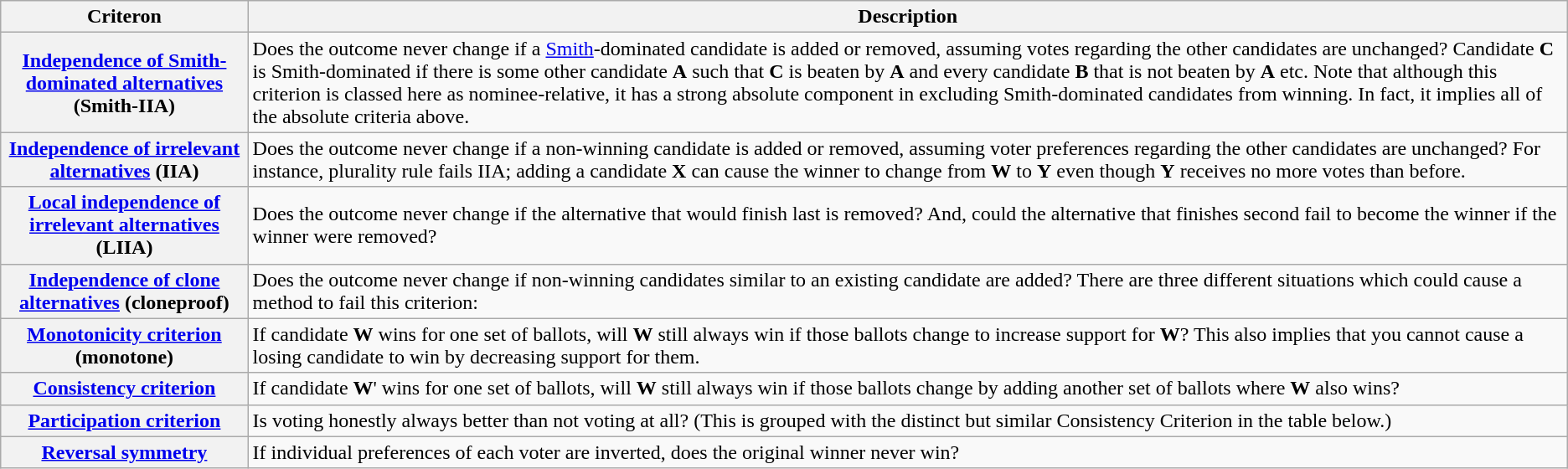<table class="wikitable">
<tr>
<th>Criteron</th>
<th>Description</th>
</tr>
<tr>
<th><a href='#'>Independence of Smith-dominated alternatives</a> (Smith-IIA)</th>
<td>Does the outcome never change if a <a href='#'>Smith</a>-dominated candidate is added or removed, assuming votes regarding the other candidates are unchanged? Candidate <strong>C</strong> is Smith-dominated if there is some other candidate <strong>A</strong> such that <strong>C</strong> is beaten by <strong>A</strong> and every candidate <strong>B</strong> that is not beaten by <strong>A</strong> etc. Note that although this criterion is classed here as nominee-relative, it has a strong absolute component in excluding Smith-dominated candidates from winning. In fact, it implies all of the absolute criteria above.</td>
</tr>
<tr>
<th><a href='#'>Independence of irrelevant alternatives</a> (IIA)</th>
<td>Does the outcome never change if a non-winning candidate is added or removed, assuming voter preferences regarding the other candidates are unchanged? For instance, plurality rule fails IIA; adding a candidate <strong>X</strong> can cause the winner to change from <strong>W</strong> to <strong>Y</strong> even though <strong>Y</strong> receives no more votes than before.</td>
</tr>
<tr>
<th><a href='#'>Local independence of irrelevant alternatives</a> (LIIA)</th>
<td>Does the outcome never change if the alternative that would finish last is removed? And, could the alternative that finishes second fail to become the winner if the winner were removed?</td>
</tr>
<tr>
<th><a href='#'>Independence of clone alternatives</a> (cloneproof)</th>
<td>Does the outcome never change if non-winning candidates similar to an existing candidate are added? There are three different situations which could cause a method to fail this criterion:<br></td>
</tr>
<tr>
<th><a href='#'>Monotonicity criterion</a> (monotone)</th>
<td>If candidate <strong>W</strong> wins for one set of ballots, will <strong>W</strong> still always win if those ballots change to increase support for <strong>W</strong>? This also implies that you cannot cause a losing candidate to win by decreasing support for them.</td>
</tr>
<tr>
<th><a href='#'>Consistency criterion</a></th>
<td>If candidate <strong>W</strong>' wins for one set of ballots, will <strong>W</strong> still always win if those ballots change by adding another set of ballots where <strong>W</strong> also wins?</td>
</tr>
<tr>
<th><a href='#'>Participation criterion</a></th>
<td>Is voting honestly always better than not voting at all? (This is grouped with the distinct but similar Consistency Criterion in the table below.)</td>
</tr>
<tr>
<th><a href='#'>Reversal symmetry</a></th>
<td>If individual preferences of each voter are inverted, does the original winner never win?</td>
</tr>
</table>
